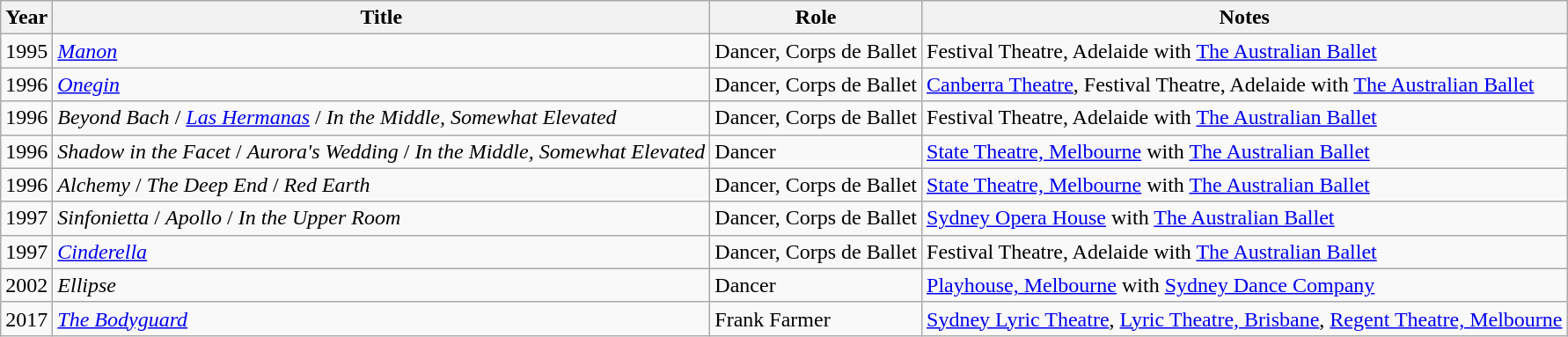<table class="wikitable sortable">
<tr>
<th>Year</th>
<th>Title</th>
<th>Role</th>
<th>Notes</th>
</tr>
<tr>
<td>1995</td>
<td><em><a href='#'>Manon</a></em></td>
<td>Dancer, Corps de Ballet</td>
<td>Festival Theatre, Adelaide with <a href='#'>The Australian Ballet</a></td>
</tr>
<tr>
<td>1996</td>
<td><em><a href='#'>Onegin</a></em></td>
<td>Dancer, Corps de Ballet</td>
<td><a href='#'>Canberra Theatre</a>, Festival Theatre, Adelaide with <a href='#'>The Australian Ballet</a></td>
</tr>
<tr>
<td>1996</td>
<td><em>Beyond Bach</em> / <em><a href='#'>Las Hermanas</a></em> / <em>In the Middle, Somewhat Elevated</em></td>
<td>Dancer, Corps de Ballet</td>
<td>Festival Theatre, Adelaide with <a href='#'>The Australian Ballet</a></td>
</tr>
<tr>
<td>1996</td>
<td><em>Shadow in the Facet</em> / <em>Aurora's Wedding</em> / <em>In the Middle, Somewhat Elevated</em></td>
<td>Dancer</td>
<td><a href='#'>State Theatre, Melbourne</a> with <a href='#'>The Australian Ballet</a></td>
</tr>
<tr>
<td>1996</td>
<td><em>Alchemy</em> / <em>The Deep End</em> / <em>Red Earth</em></td>
<td>Dancer, Corps de Ballet</td>
<td><a href='#'>State Theatre, Melbourne</a> with <a href='#'>The Australian Ballet</a></td>
</tr>
<tr>
<td>1997</td>
<td><em>Sinfonietta</em> / <em>Apollo</em> / <em>In the Upper Room</em></td>
<td>Dancer, Corps de Ballet</td>
<td><a href='#'>Sydney Opera House</a> with <a href='#'>The Australian Ballet</a></td>
</tr>
<tr>
<td>1997</td>
<td><em><a href='#'>Cinderella</a></em></td>
<td>Dancer, Corps de Ballet</td>
<td>Festival Theatre, Adelaide with <a href='#'>The Australian Ballet</a></td>
</tr>
<tr>
<td>2002</td>
<td><em>Ellipse</em></td>
<td>Dancer</td>
<td><a href='#'>Playhouse, Melbourne</a> with <a href='#'>Sydney Dance Company</a></td>
</tr>
<tr>
<td>2017</td>
<td><em><a href='#'>The Bodyguard</a></em></td>
<td>Frank Farmer</td>
<td><a href='#'>Sydney Lyric Theatre</a>, <a href='#'>Lyric Theatre, Brisbane</a>, <a href='#'>Regent Theatre, Melbourne</a></td>
</tr>
</table>
